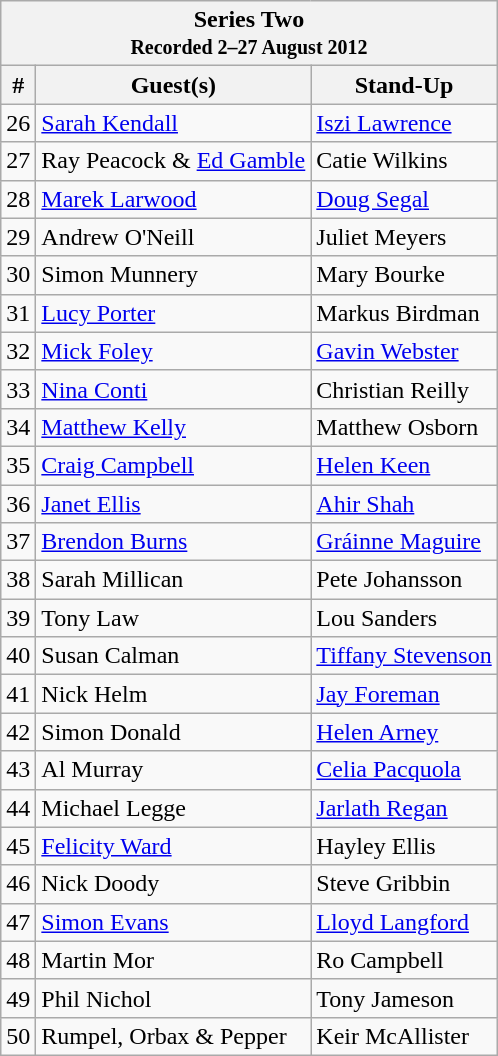<table class="wikitable">
<tr>
<th colspan="3">Series Two<br><small>Recorded 2–27 August 2012</small></th>
</tr>
<tr>
<th>#</th>
<th>Guest(s)</th>
<th>Stand-Up</th>
</tr>
<tr>
<td>26</td>
<td><a href='#'>Sarah Kendall</a></td>
<td><a href='#'>Iszi Lawrence</a></td>
</tr>
<tr>
<td>27</td>
<td>Ray Peacock & <a href='#'>Ed Gamble</a></td>
<td>Catie Wilkins</td>
</tr>
<tr>
<td>28</td>
<td><a href='#'>Marek Larwood</a></td>
<td><a href='#'>Doug Segal</a></td>
</tr>
<tr>
<td>29</td>
<td>Andrew O'Neill</td>
<td>Juliet Meyers</td>
</tr>
<tr>
<td>30</td>
<td>Simon Munnery</td>
<td>Mary Bourke</td>
</tr>
<tr>
<td>31</td>
<td><a href='#'>Lucy Porter</a></td>
<td>Markus Birdman</td>
</tr>
<tr>
<td>32</td>
<td><a href='#'>Mick Foley</a></td>
<td><a href='#'>Gavin Webster</a></td>
</tr>
<tr>
<td>33</td>
<td><a href='#'>Nina Conti</a></td>
<td>Christian Reilly</td>
</tr>
<tr>
<td>34</td>
<td><a href='#'>Matthew Kelly</a></td>
<td>Matthew Osborn</td>
</tr>
<tr>
<td>35</td>
<td><a href='#'>Craig Campbell</a></td>
<td><a href='#'>Helen Keen</a></td>
</tr>
<tr>
<td>36</td>
<td><a href='#'>Janet Ellis</a></td>
<td><a href='#'>Ahir Shah</a></td>
</tr>
<tr>
<td>37</td>
<td><a href='#'>Brendon Burns</a></td>
<td><a href='#'>Gráinne Maguire</a></td>
</tr>
<tr>
<td>38</td>
<td>Sarah Millican</td>
<td>Pete Johansson</td>
</tr>
<tr>
<td>39</td>
<td>Tony Law</td>
<td>Lou Sanders</td>
</tr>
<tr>
<td>40</td>
<td>Susan Calman</td>
<td><a href='#'>Tiffany Stevenson</a></td>
</tr>
<tr>
<td>41</td>
<td>Nick Helm</td>
<td><a href='#'>Jay Foreman</a></td>
</tr>
<tr>
<td>42</td>
<td>Simon Donald</td>
<td><a href='#'>Helen Arney</a></td>
</tr>
<tr>
<td>43</td>
<td>Al Murray</td>
<td><a href='#'>Celia Pacquola</a></td>
</tr>
<tr>
<td>44</td>
<td>Michael Legge</td>
<td><a href='#'>Jarlath Regan</a></td>
</tr>
<tr>
<td>45</td>
<td><a href='#'>Felicity Ward</a></td>
<td>Hayley Ellis</td>
</tr>
<tr>
<td>46</td>
<td>Nick Doody</td>
<td>Steve Gribbin</td>
</tr>
<tr>
<td>47</td>
<td><a href='#'>Simon Evans</a></td>
<td><a href='#'>Lloyd Langford</a></td>
</tr>
<tr>
<td>48</td>
<td>Martin Mor</td>
<td>Ro Campbell</td>
</tr>
<tr>
<td>49</td>
<td>Phil Nichol</td>
<td>Tony Jameson</td>
</tr>
<tr>
<td>50</td>
<td>Rumpel, Orbax & Pepper</td>
<td>Keir McAllister</td>
</tr>
</table>
